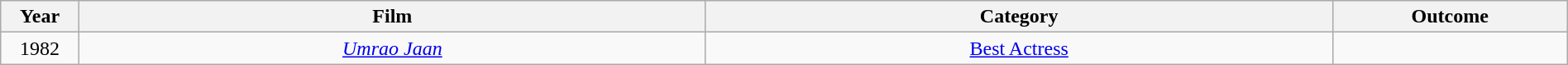<table class="wikitable" style="width:100%;">
<tr>
<th width=5%>Year</th>
<th style="width:40%;">Film</th>
<th style="width:40%;">Category</th>
<th style="width:15%;">Outcome</th>
</tr>
<tr>
<td style="text-align:center;">1982</td>
<td style="text-align:center;"><em><a href='#'>Umrao Jaan</a></em></td>
<td style="text-align:center;"><a href='#'>Best Actress</a></td>
<td></td>
</tr>
</table>
